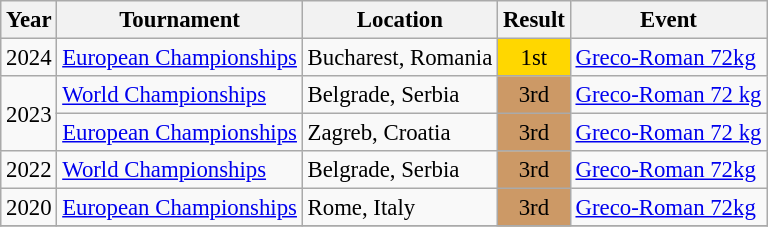<table class="wikitable" style="font-size:95%;">
<tr>
<th>Year</th>
<th>Tournament</th>
<th>Location</th>
<th>Result</th>
<th>Event</th>
</tr>
<tr>
<td>2024</td>
<td><a href='#'>European Championships</a></td>
<td>Bucharest, Romania</td>
<td align="center" bgcolor="gold">1st</td>
<td><a href='#'>Greco-Roman 72kg</a></td>
</tr>
<tr>
<td rowspan="2">2023</td>
<td><a href='#'>World Championships</a></td>
<td>Belgrade, Serbia</td>
<td align="center" bgcolor="cc9966">3rd</td>
<td><a href='#'>Greco-Roman 72 kg</a></td>
</tr>
<tr>
<td><a href='#'>European Championships</a></td>
<td>Zagreb, Croatia</td>
<td align="center" bgcolor="cc9966">3rd</td>
<td><a href='#'>Greco-Roman 72 kg</a></td>
</tr>
<tr>
<td>2022</td>
<td><a href='#'>World Championships</a></td>
<td>Belgrade, Serbia</td>
<td align="center" bgcolor="cc9966">3rd</td>
<td><a href='#'>Greco-Roman 72kg</a></td>
</tr>
<tr>
<td>2020</td>
<td><a href='#'>European Championships</a></td>
<td>Rome, Italy</td>
<td align="center" bgcolor="cc9966">3rd</td>
<td><a href='#'>Greco-Roman 72kg</a></td>
</tr>
<tr>
</tr>
</table>
